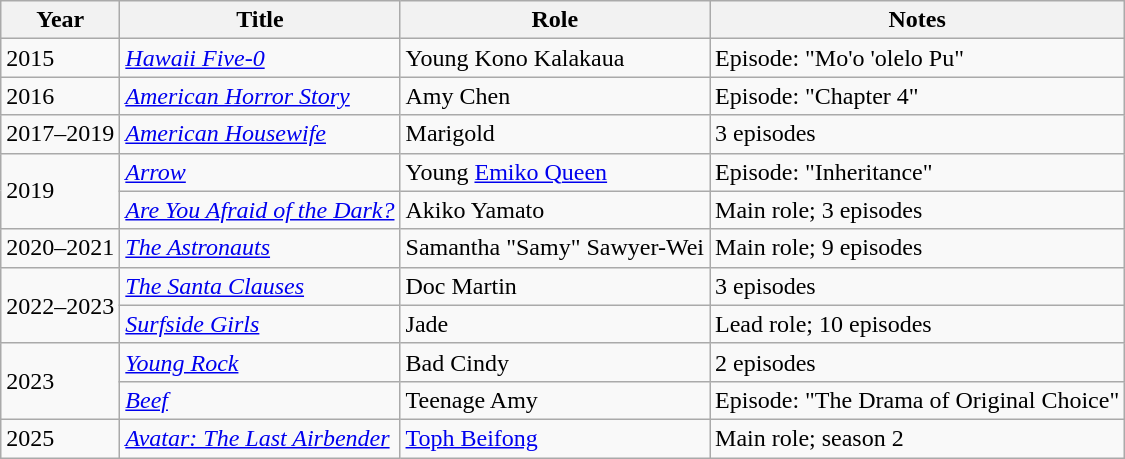<table class="wikitable sortable">
<tr>
<th>Year</th>
<th>Title</th>
<th>Role</th>
<th class="unsortable">Notes</th>
</tr>
<tr>
<td>2015</td>
<td><em><a href='#'>Hawaii Five-0</a></em></td>
<td>Young Kono Kalakaua</td>
<td>Episode: "Mo'o 'olelo Pu"</td>
</tr>
<tr>
<td>2016</td>
<td><em><a href='#'>American Horror Story</a></em></td>
<td>Amy Chen</td>
<td>Episode: "Chapter 4"</td>
</tr>
<tr>
<td>2017–2019</td>
<td><em><a href='#'>American Housewife</a></em></td>
<td>Marigold</td>
<td>3 episodes</td>
</tr>
<tr>
<td rowspan=2>2019</td>
<td><em><a href='#'>Arrow</a></em></td>
<td>Young <a href='#'>Emiko Queen</a></td>
<td>Episode: "Inheritance"</td>
</tr>
<tr>
<td><em><a href='#'>Are You Afraid of the Dark?</a></em></td>
<td>Akiko Yamato</td>
<td>Main role; 3 episodes</td>
</tr>
<tr>
<td>2020–2021</td>
<td><em><a href='#'>The Astronauts</a></em></td>
<td>Samantha "Samy" Sawyer-Wei</td>
<td>Main role; 9 episodes</td>
</tr>
<tr>
<td rowspan=2>2022–2023</td>
<td><em><a href='#'>The Santa Clauses</a></em></td>
<td>Doc Martin</td>
<td>3 episodes</td>
</tr>
<tr>
<td><em><a href='#'>Surfside Girls</a></em></td>
<td>Jade</td>
<td>Lead role; 10 episodes</td>
</tr>
<tr>
<td rowspan=2>2023</td>
<td><em><a href='#'>Young Rock</a></em></td>
<td>Bad Cindy</td>
<td>2 episodes</td>
</tr>
<tr>
<td><em><a href='#'>Beef</a></em></td>
<td>Teenage Amy</td>
<td>Episode: "The Drama of Original Choice"</td>
</tr>
<tr>
<td>2025</td>
<td><em><a href='#'>Avatar: The Last Airbender</a></em></td>
<td><a href='#'>Toph Beifong</a></td>
<td>Main role; season 2</td>
</tr>
</table>
